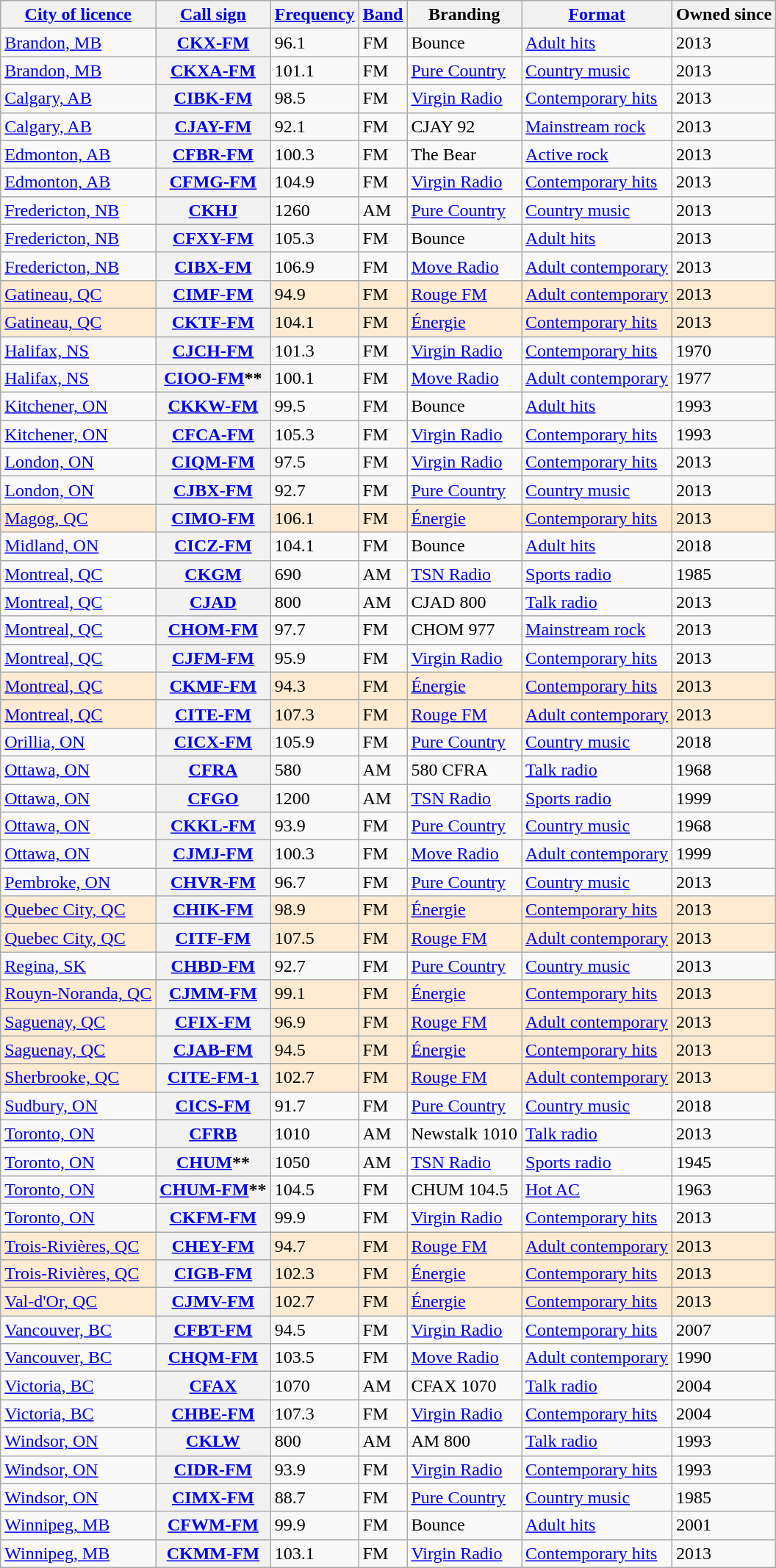<table class="wikitable sortable">
<tr>
<th scope="col"><a href='#'>City of licence</a></th>
<th scope="col"><a href='#'>Call sign</a></th>
<th scope="col"><a href='#'>Frequency</a></th>
<th scope="col"><a href='#'>Band</a></th>
<th scope="col">Branding</th>
<th scope="col"><a href='#'>Format</a></th>
<th scope="col">Owned since</th>
</tr>
<tr>
<td><a href='#'>Brandon, MB</a></td>
<th scope="row"><a href='#'>CKX-FM</a></th>
<td>96.1</td>
<td>FM</td>
<td>Bounce</td>
<td><a href='#'>Adult hits</a></td>
<td>2013</td>
</tr>
<tr>
<td><a href='#'>Brandon, MB</a></td>
<th scope="row"><a href='#'>CKXA-FM</a></th>
<td>101.1</td>
<td>FM</td>
<td><a href='#'>Pure Country</a></td>
<td><a href='#'>Country music</a></td>
<td>2013</td>
</tr>
<tr>
<td><a href='#'>Calgary, AB</a></td>
<th scope="row"><a href='#'>CIBK-FM</a></th>
<td>98.5</td>
<td>FM</td>
<td><a href='#'>Virgin Radio</a></td>
<td><a href='#'>Contemporary hits</a></td>
<td>2013</td>
</tr>
<tr>
<td><a href='#'>Calgary, AB</a></td>
<th scope="row"><a href='#'>CJAY-FM</a></th>
<td>92.1</td>
<td>FM</td>
<td>CJAY 92</td>
<td><a href='#'>Mainstream rock</a></td>
<td>2013</td>
</tr>
<tr>
<td><a href='#'>Edmonton, AB</a></td>
<th scope="row"><a href='#'>CFBR-FM</a></th>
<td>100.3</td>
<td>FM</td>
<td>The Bear</td>
<td><a href='#'>Active rock</a></td>
<td>2013</td>
</tr>
<tr>
<td><a href='#'>Edmonton, AB</a></td>
<th scope="row"><a href='#'>CFMG-FM</a></th>
<td>104.9</td>
<td>FM</td>
<td><a href='#'>Virgin Radio</a></td>
<td><a href='#'>Contemporary hits</a></td>
<td>2013</td>
</tr>
<tr>
<td><a href='#'>Fredericton, NB</a></td>
<th scope="row"><a href='#'>CKHJ</a></th>
<td>1260</td>
<td>AM</td>
<td><a href='#'>Pure Country</a></td>
<td><a href='#'>Country music</a></td>
<td>2013</td>
</tr>
<tr>
<td><a href='#'>Fredericton, NB</a></td>
<th scope="row"><a href='#'>CFXY-FM</a></th>
<td>105.3</td>
<td>FM</td>
<td>Bounce</td>
<td><a href='#'>Adult hits</a></td>
<td>2013</td>
</tr>
<tr>
<td><a href='#'>Fredericton, NB</a></td>
<th scope="row"><a href='#'>CIBX-FM</a></th>
<td>106.9</td>
<td>FM</td>
<td><a href='#'>Move Radio</a></td>
<td><a href='#'>Adult contemporary</a></td>
<td>2013</td>
</tr>
<tr style="background-color:#ffebd2;">
<td><a href='#'>Gatineau, QC</a></td>
<th scope="row"><a href='#'>CIMF-FM</a></th>
<td>94.9</td>
<td>FM</td>
<td><a href='#'>Rouge FM</a></td>
<td><a href='#'>Adult contemporary</a></td>
<td>2013</td>
</tr>
<tr style="background-color:#ffebd2;">
<td><a href='#'>Gatineau, QC</a></td>
<th scope="row"><a href='#'>CKTF-FM</a></th>
<td>104.1</td>
<td>FM</td>
<td><a href='#'>Énergie</a></td>
<td><a href='#'>Contemporary hits</a></td>
<td>2013</td>
</tr>
<tr>
<td><a href='#'>Halifax, NS</a></td>
<th scope="row"><a href='#'>CJCH-FM</a></th>
<td>101.3</td>
<td>FM</td>
<td><a href='#'>Virgin Radio</a></td>
<td><a href='#'>Contemporary hits</a></td>
<td>1970</td>
</tr>
<tr>
<td><a href='#'>Halifax, NS</a></td>
<th scope="row"><a href='#'>CIOO-FM</a>**</th>
<td>100.1</td>
<td>FM</td>
<td><a href='#'>Move Radio</a></td>
<td><a href='#'>Adult contemporary</a></td>
<td>1977</td>
</tr>
<tr>
<td><a href='#'>Kitchener, ON</a></td>
<th scope="row"><a href='#'>CKKW-FM</a></th>
<td>99.5</td>
<td>FM</td>
<td>Bounce</td>
<td><a href='#'>Adult hits</a></td>
<td>1993</td>
</tr>
<tr>
<td><a href='#'>Kitchener, ON</a></td>
<th scope="row"><a href='#'>CFCA-FM</a></th>
<td>105.3</td>
<td>FM</td>
<td><a href='#'>Virgin Radio</a></td>
<td><a href='#'>Contemporary hits</a></td>
<td>1993</td>
</tr>
<tr>
<td><a href='#'>London, ON</a></td>
<th scope="row"><a href='#'>CIQM-FM</a></th>
<td>97.5</td>
<td>FM</td>
<td><a href='#'>Virgin Radio</a></td>
<td><a href='#'>Contemporary hits</a></td>
<td>2013</td>
</tr>
<tr>
<td><a href='#'>London, ON</a></td>
<th scope="row"><a href='#'>CJBX-FM</a></th>
<td>92.7</td>
<td>FM</td>
<td><a href='#'>Pure Country</a></td>
<td><a href='#'>Country music</a></td>
<td>2013</td>
</tr>
<tr style="background-color:#ffebd2;">
<td><a href='#'>Magog, QC</a></td>
<th scope="row"><a href='#'>CIMO-FM</a></th>
<td>106.1</td>
<td>FM</td>
<td><a href='#'>Énergie</a></td>
<td><a href='#'>Contemporary hits</a></td>
<td>2013</td>
</tr>
<tr>
<td><a href='#'>Midland, ON</a></td>
<th scope="row"><a href='#'>CICZ-FM</a></th>
<td>104.1</td>
<td>FM</td>
<td>Bounce</td>
<td><a href='#'>Adult hits</a></td>
<td>2018</td>
</tr>
<tr>
<td><a href='#'>Montreal, QC</a></td>
<th scope="row"><a href='#'>CKGM</a></th>
<td>690</td>
<td>AM</td>
<td><a href='#'>TSN Radio</a></td>
<td><a href='#'>Sports radio</a></td>
<td>1985</td>
</tr>
<tr>
<td><a href='#'>Montreal, QC</a></td>
<th scope="row"><a href='#'>CJAD</a></th>
<td>800</td>
<td>AM</td>
<td>CJAD 800</td>
<td><a href='#'>Talk radio</a></td>
<td>2013</td>
</tr>
<tr>
<td><a href='#'>Montreal, QC</a></td>
<th scope="row"><a href='#'>CHOM-FM</a></th>
<td>97.7</td>
<td>FM</td>
<td>CHOM 977</td>
<td><a href='#'>Mainstream rock</a></td>
<td>2013</td>
</tr>
<tr>
<td><a href='#'>Montreal, QC</a></td>
<th scope="row"><a href='#'>CJFM-FM</a></th>
<td>95.9</td>
<td>FM</td>
<td><a href='#'>Virgin Radio</a></td>
<td><a href='#'>Contemporary hits</a></td>
<td>2013</td>
</tr>
<tr style="background-color:#ffebd2;">
<td><a href='#'>Montreal, QC</a></td>
<th scope="row"><a href='#'>CKMF-FM</a></th>
<td>94.3</td>
<td>FM</td>
<td><a href='#'>Énergie</a></td>
<td><a href='#'>Contemporary hits</a></td>
<td>2013</td>
</tr>
<tr style="background-color:#ffebd2;">
<td><a href='#'>Montreal, QC</a></td>
<th scope="row"><a href='#'>CITE-FM</a></th>
<td>107.3</td>
<td>FM</td>
<td><a href='#'>Rouge FM</a></td>
<td><a href='#'>Adult contemporary</a></td>
<td>2013</td>
</tr>
<tr>
<td><a href='#'>Orillia, ON</a></td>
<th scope="row"><a href='#'>CICX-FM</a></th>
<td>105.9</td>
<td>FM</td>
<td><a href='#'>Pure Country</a></td>
<td><a href='#'>Country music</a></td>
<td>2018</td>
</tr>
<tr>
<td><a href='#'>Ottawa, ON</a></td>
<th scope="row"><a href='#'>CFRA</a></th>
<td>580</td>
<td>AM</td>
<td>580 CFRA</td>
<td><a href='#'>Talk radio</a></td>
<td>1968</td>
</tr>
<tr>
<td><a href='#'>Ottawa, ON</a></td>
<th scope="row"><a href='#'>CFGO</a></th>
<td>1200</td>
<td>AM</td>
<td><a href='#'>TSN Radio</a></td>
<td><a href='#'>Sports radio</a></td>
<td>1999</td>
</tr>
<tr>
<td><a href='#'>Ottawa, ON</a></td>
<th scope="row"><a href='#'>CKKL-FM</a></th>
<td>93.9</td>
<td>FM</td>
<td><a href='#'>Pure Country</a></td>
<td><a href='#'>Country music</a></td>
<td>1968</td>
</tr>
<tr>
<td><a href='#'>Ottawa, ON</a></td>
<th scope="row"><a href='#'>CJMJ-FM</a></th>
<td>100.3</td>
<td>FM</td>
<td><a href='#'>Move Radio</a></td>
<td><a href='#'>Adult contemporary</a></td>
<td>1999</td>
</tr>
<tr>
<td><a href='#'>Pembroke, ON</a></td>
<th scope="row"><a href='#'>CHVR-FM</a></th>
<td>96.7</td>
<td>FM</td>
<td><a href='#'>Pure Country</a></td>
<td><a href='#'>Country music</a></td>
<td>2013</td>
</tr>
<tr style="background-color:#ffebd2;">
<td><a href='#'>Quebec City, QC</a></td>
<th scope="row"><a href='#'>CHIK-FM</a></th>
<td>98.9</td>
<td>FM</td>
<td><a href='#'>Énergie</a></td>
<td><a href='#'>Contemporary hits</a></td>
<td>2013</td>
</tr>
<tr style="background-color:#ffebd2;">
<td><a href='#'>Quebec City, QC</a></td>
<th scope="row"><a href='#'>CITF-FM</a></th>
<td>107.5</td>
<td>FM</td>
<td><a href='#'>Rouge FM</a></td>
<td><a href='#'>Adult contemporary</a></td>
<td>2013</td>
</tr>
<tr>
<td><a href='#'>Regina, SK</a></td>
<th scope="row"><a href='#'>CHBD-FM</a></th>
<td>92.7</td>
<td>FM</td>
<td><a href='#'>Pure Country</a></td>
<td><a href='#'>Country music</a></td>
<td>2013</td>
</tr>
<tr style="background-color:#ffebd2;">
<td><a href='#'>Rouyn-Noranda, QC</a></td>
<th scope="row"><a href='#'>CJMM-FM</a></th>
<td>99.1</td>
<td>FM</td>
<td><a href='#'>Énergie</a></td>
<td><a href='#'>Contemporary hits</a></td>
<td>2013</td>
</tr>
<tr style="background-color:#ffebd2;">
<td><a href='#'>Saguenay, QC</a></td>
<th scope="row"><a href='#'>CFIX-FM</a></th>
<td>96.9</td>
<td>FM</td>
<td><a href='#'>Rouge FM</a></td>
<td><a href='#'>Adult contemporary</a></td>
<td>2013</td>
</tr>
<tr style="background-color:#ffebd2;">
<td><a href='#'>Saguenay, QC</a></td>
<th scope="row"><a href='#'>CJAB-FM</a></th>
<td>94.5</td>
<td>FM</td>
<td><a href='#'>Énergie</a></td>
<td><a href='#'>Contemporary hits</a></td>
<td>2013</td>
</tr>
<tr style="background-color:#ffebd2;">
<td><a href='#'>Sherbrooke, QC</a></td>
<th scope="row"><a href='#'>CITE-FM-1</a></th>
<td>102.7</td>
<td>FM</td>
<td><a href='#'>Rouge FM</a></td>
<td><a href='#'>Adult contemporary</a></td>
<td>2013</td>
</tr>
<tr>
<td><a href='#'>Sudbury, ON</a></td>
<th scope="row"><a href='#'>CICS-FM</a></th>
<td>91.7</td>
<td>FM</td>
<td><a href='#'>Pure Country</a></td>
<td><a href='#'>Country music</a></td>
<td>2018</td>
</tr>
<tr>
<td><a href='#'>Toronto, ON</a></td>
<th scope="row"><a href='#'>CFRB</a></th>
<td>1010</td>
<td>AM</td>
<td>Newstalk 1010</td>
<td><a href='#'>Talk radio</a></td>
<td>2013</td>
</tr>
<tr>
<td><a href='#'>Toronto, ON</a></td>
<th scope="row"><a href='#'>CHUM</a>**</th>
<td>1050</td>
<td>AM</td>
<td><a href='#'>TSN Radio</a></td>
<td><a href='#'>Sports radio</a></td>
<td>1945</td>
</tr>
<tr>
<td><a href='#'>Toronto, ON</a></td>
<th scope="row"><a href='#'>CHUM-FM</a>**</th>
<td>104.5</td>
<td>FM</td>
<td>CHUM 104.5</td>
<td><a href='#'>Hot AC</a></td>
<td>1963</td>
</tr>
<tr>
<td><a href='#'>Toronto, ON</a></td>
<th scope="row"><a href='#'>CKFM-FM</a></th>
<td>99.9</td>
<td>FM</td>
<td><a href='#'>Virgin Radio</a></td>
<td><a href='#'>Contemporary hits</a></td>
<td>2013</td>
</tr>
<tr style="background-color:#ffebd2;">
<td><a href='#'>Trois-Rivières, QC</a></td>
<th scope="row"><a href='#'>CHEY-FM</a></th>
<td>94.7</td>
<td>FM</td>
<td><a href='#'>Rouge FM</a></td>
<td><a href='#'>Adult contemporary</a></td>
<td>2013</td>
</tr>
<tr style="background-color:#ffebd2;">
<td><a href='#'>Trois-Rivières, QC</a></td>
<th scope="row"><a href='#'>CIGB-FM</a></th>
<td>102.3</td>
<td>FM</td>
<td><a href='#'>Énergie</a></td>
<td><a href='#'>Contemporary hits</a></td>
<td>2013</td>
</tr>
<tr style="background-color:#ffebd2;">
<td><a href='#'>Val-d'Or, QC</a></td>
<th scope="row"><a href='#'>CJMV-FM</a></th>
<td>102.7</td>
<td>FM</td>
<td><a href='#'>Énergie</a></td>
<td><a href='#'>Contemporary hits</a></td>
<td>2013</td>
</tr>
<tr>
<td><a href='#'>Vancouver, BC</a></td>
<th scope="row"><a href='#'>CFBT-FM</a></th>
<td>94.5</td>
<td>FM</td>
<td><a href='#'>Virgin Radio</a></td>
<td><a href='#'>Contemporary hits</a></td>
<td>2007</td>
</tr>
<tr>
<td><a href='#'>Vancouver, BC</a></td>
<th scope="row"><a href='#'>CHQM-FM</a></th>
<td>103.5</td>
<td>FM</td>
<td><a href='#'>Move Radio</a></td>
<td><a href='#'>Adult contemporary</a></td>
<td>1990</td>
</tr>
<tr>
<td><a href='#'>Victoria, BC</a></td>
<th scope="row"><a href='#'>CFAX</a></th>
<td>1070</td>
<td>AM</td>
<td>CFAX 1070</td>
<td><a href='#'>Talk radio</a></td>
<td>2004</td>
</tr>
<tr>
<td><a href='#'>Victoria, BC</a></td>
<th scope="row"><a href='#'>CHBE-FM</a></th>
<td>107.3</td>
<td>FM</td>
<td><a href='#'>Virgin Radio</a></td>
<td><a href='#'>Contemporary hits</a></td>
<td>2004</td>
</tr>
<tr>
<td><a href='#'>Windsor, ON</a></td>
<th scope="row"><a href='#'>CKLW</a></th>
<td>800</td>
<td>AM</td>
<td>AM 800</td>
<td><a href='#'>Talk radio</a></td>
<td>1993</td>
</tr>
<tr>
<td><a href='#'>Windsor, ON</a></td>
<th scope="row"><a href='#'>CIDR-FM</a></th>
<td>93.9</td>
<td>FM</td>
<td><a href='#'>Virgin Radio</a></td>
<td><a href='#'>Contemporary hits</a></td>
<td>1993</td>
</tr>
<tr>
<td><a href='#'>Windsor, ON</a></td>
<th scope="row"><a href='#'>CIMX-FM</a></th>
<td>88.7</td>
<td>FM</td>
<td><a href='#'>Pure Country</a></td>
<td><a href='#'>Country music</a></td>
<td>1985</td>
</tr>
<tr>
<td><a href='#'>Winnipeg, MB</a></td>
<th scope="row"><a href='#'>CFWM-FM</a></th>
<td>99.9</td>
<td>FM</td>
<td>Bounce</td>
<td><a href='#'>Adult hits</a></td>
<td>2001</td>
</tr>
<tr>
<td><a href='#'>Winnipeg, MB</a></td>
<th scope="row"><a href='#'>CKMM-FM</a></th>
<td>103.1</td>
<td>FM</td>
<td><a href='#'>Virgin Radio</a></td>
<td><a href='#'>Contemporary hits</a></td>
<td>2013</td>
</tr>
</table>
